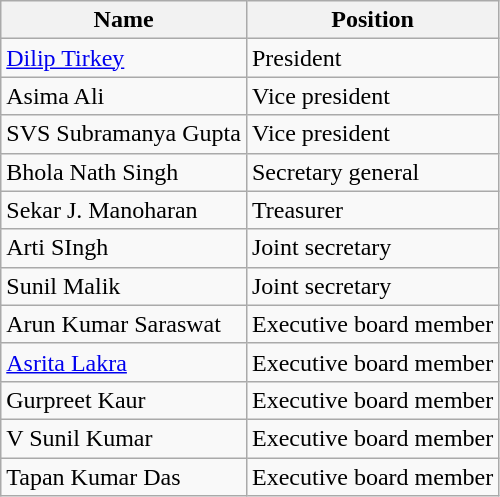<table class="wikitable">
<tr>
<th>Name</th>
<th>Position</th>
</tr>
<tr>
<td><a href='#'>Dilip Tirkey</a></td>
<td>President</td>
</tr>
<tr>
<td>Asima Ali</td>
<td>Vice president</td>
</tr>
<tr>
<td>SVS Subramanya Gupta</td>
<td>Vice president</td>
</tr>
<tr>
<td>Bhola Nath Singh</td>
<td>Secretary general</td>
</tr>
<tr>
<td>Sekar J. Manoharan</td>
<td>Treasurer</td>
</tr>
<tr>
<td>Arti SIngh</td>
<td>Joint secretary</td>
</tr>
<tr>
<td>Sunil Malik</td>
<td>Joint secretary</td>
</tr>
<tr>
<td>Arun Kumar Saraswat</td>
<td>Executive board member</td>
</tr>
<tr>
<td><a href='#'>Asrita Lakra</a></td>
<td>Executive board member</td>
</tr>
<tr>
<td>Gurpreet Kaur</td>
<td>Executive board member</td>
</tr>
<tr>
<td>V Sunil Kumar</td>
<td>Executive board member</td>
</tr>
<tr>
<td>Tapan Kumar Das</td>
<td>Executive board member</td>
</tr>
</table>
